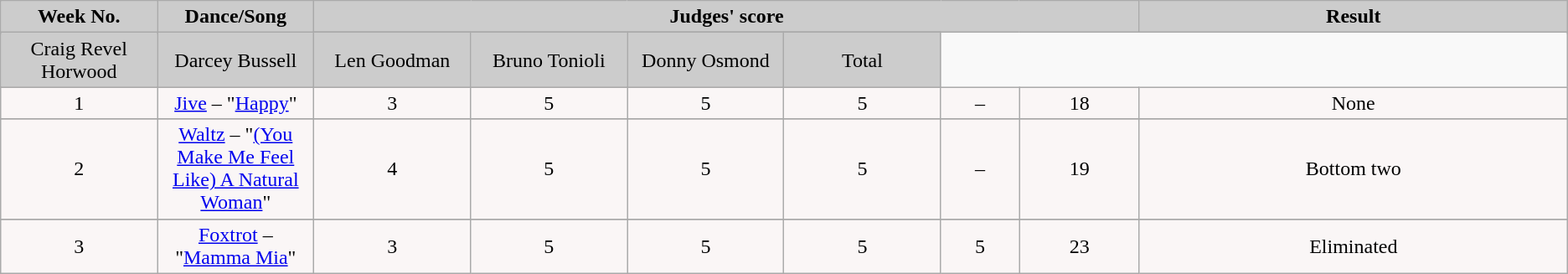<table class="wikitable">
<tr>
<td rowspan="2" bgcolor="CCCCCC" align="Center"><strong>Week No.</strong></td>
<td rowspan="2" bgcolor="CCCCCC" align="Center"><strong>Dance/Song</strong></td>
<td colspan="6" bgcolor="CCCCCC" align="Center"><strong>Judges' score</strong></td>
<td rowspan="2" bgcolor="CCCCCC" align="Center"><strong>Result</strong></td>
</tr>
<tr>
</tr>
<tr>
<td bgcolor="CCCCCC" width="10%" align="center">Craig Revel Horwood</td>
<td bgcolor="CCCCCC" width="10%" align="center">Darcey Bussell</td>
<td bgcolor="CCCCCC" width="10%" align="center">Len Goodman</td>
<td bgcolor="CCCCCC" width="10%" align="center">Bruno Tonioli</td>
<td bgcolor="CCCCCC" width="10%" align="center">Donny Osmond</td>
<td bgcolor="CCCCCC" width="10%" align="center">Total</td>
</tr>
<tr>
</tr>
<tr>
<td align="center" bgcolor="FAF6F6">1</td>
<td align="center" bgcolor="FAF6F6"><a href='#'>Jive</a> – "<a href='#'>Happy</a>"</td>
<td align="center" bgcolor="FAF6F6">3</td>
<td align="center" bgcolor="FAF6F6">5</td>
<td align="center" bgcolor="FAF6F6">5</td>
<td align="center" bgcolor="FAF6F6">5</td>
<td align="center" bgcolor="FAF6F6">–</td>
<td align="center" bgcolor="FAF6F6">18</td>
<td align="center" bgcolor="FAF6F6">None</td>
</tr>
<tr>
</tr>
<tr>
<td align="center" bgcolor="FAF6F6">2</td>
<td align="center" bgcolor="FAF6F6"><a href='#'>Waltz</a> – "<a href='#'>(You Make Me Feel Like) A Natural Woman</a>"</td>
<td align="center" bgcolor="FAF6F6">4</td>
<td align="center" bgcolor="FAF6F6">5</td>
<td align="center" bgcolor="FAF6F6">5</td>
<td align="center" bgcolor="FAF6F6">5</td>
<td align="center" bgcolor="FAF6F6">–</td>
<td align="center" bgcolor="FAF6F6">19</td>
<td align="center" bgcolor="FAF6F6">Bottom two</td>
</tr>
<tr>
</tr>
<tr>
<td align="center" bgcolor="FAF6F6">3</td>
<td align="center" bgcolor="FAF6F6"><a href='#'>Foxtrot</a> – "<a href='#'>Mamma Mia</a>"</td>
<td align="center" bgcolor="FAF6F6">3</td>
<td align="center" bgcolor="FAF6F6">5</td>
<td align="center" bgcolor="FAF6F6">5</td>
<td align="center" bgcolor="FAF6F6">5</td>
<td align="center" bgcolor="FAF6F6">5</td>
<td align="center" bgcolor="FAF6F6">23</td>
<td align="center" bgcolor="FAF6F6">Eliminated</td>
</tr>
</table>
